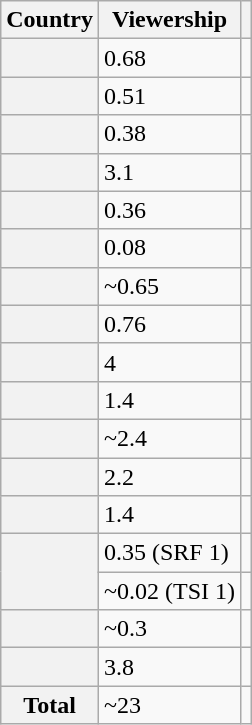<table class=" sortable wikitable plainrowheaders">
<tr>
<th scope="col">Country</th>
<th scope="col">Viewership</th>
<th scope="col"></th>
</tr>
<tr>
<th scope="row"></th>
<td>0.68</td>
<td></td>
</tr>
<tr>
<th scope="row"></th>
<td>0.51</td>
<td></td>
</tr>
<tr>
<th scope="row"></th>
<td>0.38</td>
<td></td>
</tr>
<tr>
<th scope="row"></th>
<td>3.1</td>
<td></td>
</tr>
<tr>
<th scope="row"></th>
<td>0.36</td>
<td></td>
</tr>
<tr>
<th scope="row"></th>
<td>0.08</td>
<td></td>
</tr>
<tr>
<th scope="row"></th>
<td>~0.65</td>
<td></td>
</tr>
<tr>
<th scope="row"></th>
<td>0.76</td>
<td></td>
</tr>
<tr>
<th scope="row"></th>
<td>4</td>
<td></td>
</tr>
<tr>
<th scope="row"></th>
<td>1.4</td>
<td></td>
</tr>
<tr>
<th scope="row"></th>
<td>~2.4</td>
<td></td>
</tr>
<tr>
<th scope="row"></th>
<td>2.2</td>
<td></td>
</tr>
<tr>
<th scope="row"></th>
<td>1.4</td>
<td></td>
</tr>
<tr>
<th rowspan="2" scope="row"></th>
<td>0.35 (SRF 1)</td>
<td></td>
</tr>
<tr>
<td>~0.02 (TSI 1)</td>
</tr>
<tr>
<th scope="row"></th>
<td>~0.3</td>
<td></td>
</tr>
<tr>
<th scope="row"></th>
<td>3.8</td>
<td></td>
</tr>
<tr>
<th scope="row" >Total</th>
<td>~23</td>
<td></td>
</tr>
</table>
